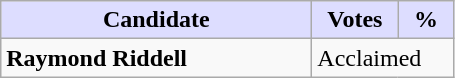<table class="wikitable">
<tr>
<th style="background:#ddf; width:200px;">Candidate</th>
<th style="background:#ddf; width:50px;">Votes</th>
<th style="background:#ddf; width:30px;">%</th>
</tr>
<tr>
<td><strong>Raymond Riddell</strong></td>
<td colspan="2">Acclaimed</td>
</tr>
</table>
